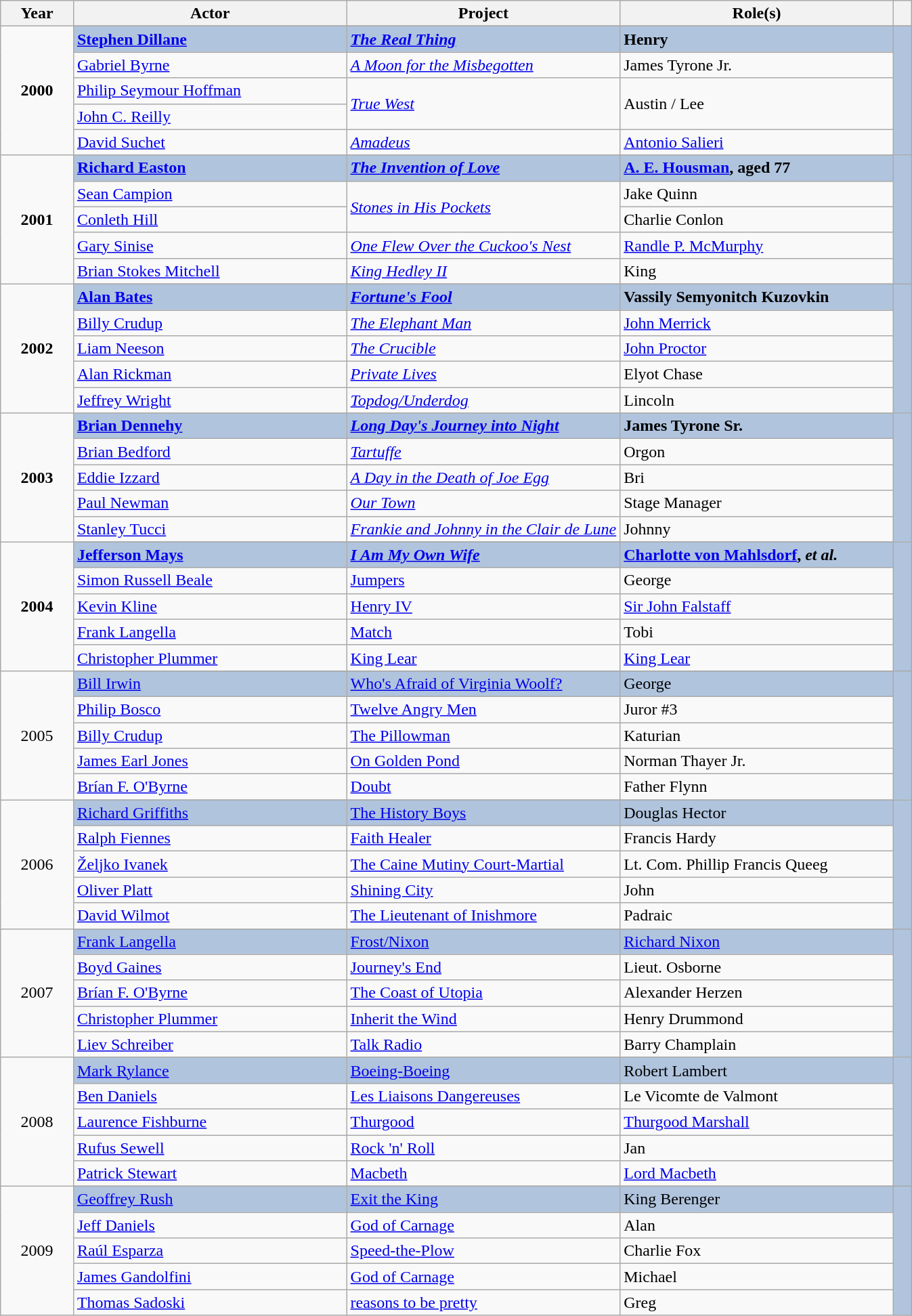<table class="wikitable sortable">
<tr>
<th scope="col" style="width:8%;">Year</th>
<th scope="col" style="width:30%;">Actor</th>
<th scope="col" style="width:30%;">Project</th>
<th scope="col" style="width:30%;">Role(s)</th>
<th scope="col" style="width:2%;" class="unsortable"></th>
</tr>
<tr>
<td rowspan="6" align="center"><strong>2000</strong> <br> </td>
</tr>
<tr style="background:#B0C4DE">
<td><strong><a href='#'>Stephen Dillane</a></strong></td>
<td><strong><em><a href='#'>The Real Thing</a></em></strong></td>
<td><strong>Henry</strong></td>
<td rowspan="6" align="center"></td>
</tr>
<tr>
<td><a href='#'>Gabriel Byrne</a></td>
<td><em><a href='#'>A Moon for the Misbegotten</a></em></td>
<td>James Tyrone Jr.</td>
</tr>
<tr>
<td><a href='#'>Philip Seymour Hoffman</a></td>
<td rowspan="2"><em><a href='#'>True West</a></em></td>
<td rowspan="2">Austin / Lee</td>
</tr>
<tr>
<td><a href='#'>John C. Reilly</a></td>
</tr>
<tr>
<td><a href='#'>David Suchet</a></td>
<td><em><a href='#'>Amadeus</a></em></td>
<td><a href='#'>Antonio Salieri</a></td>
</tr>
<tr>
<td rowspan="6" align="center"><strong>2001</strong> <br> </td>
</tr>
<tr style="background:#B0C4DE">
<td><strong><a href='#'>Richard Easton</a></strong></td>
<td><strong><em><a href='#'>The Invention of Love</a></em></strong></td>
<td><strong><a href='#'>A. E. Housman</a>, aged 77</strong></td>
<td rowspan="6" align="center"></td>
</tr>
<tr>
<td><a href='#'>Sean Campion</a></td>
<td rowspan="2"><em><a href='#'>Stones in His Pockets</a></em></td>
<td>Jake Quinn</td>
</tr>
<tr>
<td><a href='#'>Conleth Hill</a></td>
<td>Charlie Conlon</td>
</tr>
<tr>
<td><a href='#'>Gary Sinise</a></td>
<td><em><a href='#'>One Flew Over the Cuckoo's Nest</a></em></td>
<td><a href='#'>Randle P. McMurphy</a></td>
</tr>
<tr>
<td><a href='#'>Brian Stokes Mitchell</a></td>
<td><em><a href='#'>King Hedley II</a></em></td>
<td>King</td>
</tr>
<tr>
<td rowspan="6" align="center"><strong>2002</strong> <br> </td>
</tr>
<tr style="background:#B0C4DE">
<td><strong><a href='#'>Alan Bates</a></strong></td>
<td><strong><em><a href='#'>Fortune's Fool</a></em></strong></td>
<td><strong>Vassily Semyonitch Kuzovkin</strong></td>
<td rowspan="6" align="center"></td>
</tr>
<tr>
<td><a href='#'>Billy Crudup</a></td>
<td><em><a href='#'>The Elephant Man</a></em></td>
<td><a href='#'>John Merrick</a></td>
</tr>
<tr>
<td><a href='#'>Liam Neeson</a></td>
<td><em><a href='#'>The Crucible</a></em></td>
<td><a href='#'>John Proctor</a></td>
</tr>
<tr>
<td><a href='#'>Alan Rickman</a></td>
<td><em><a href='#'>Private Lives</a></em></td>
<td>Elyot Chase</td>
</tr>
<tr>
<td><a href='#'>Jeffrey Wright</a></td>
<td><em><a href='#'>Topdog/Underdog</a></em></td>
<td>Lincoln</td>
</tr>
<tr>
<td rowspan="6" align="center"><strong>2003</strong> <br> </td>
</tr>
<tr style="background:#B0C4DE">
<td><strong><a href='#'>Brian Dennehy</a></strong></td>
<td><strong><em><a href='#'>Long Day's Journey into Night</a></em></strong></td>
<td><strong>James Tyrone Sr.</strong></td>
<td rowspan="6" align="center"></td>
</tr>
<tr>
<td><a href='#'>Brian Bedford</a></td>
<td><em><a href='#'>Tartuffe</a></em></td>
<td>Orgon</td>
</tr>
<tr>
<td><a href='#'>Eddie Izzard</a></td>
<td><em><a href='#'>A Day in the Death of Joe Egg</a></em></td>
<td>Bri</td>
</tr>
<tr>
<td><a href='#'>Paul Newman</a></td>
<td><em><a href='#'>Our Town</a></em></td>
<td>Stage Manager</td>
</tr>
<tr>
<td><a href='#'>Stanley Tucci</a></td>
<td><em><a href='#'>Frankie and Johnny in the Clair de Lune</a></em></td>
<td>Johnny</td>
</tr>
<tr>
<td rowspan="6" align="center"><strong>2004</strong> <br> </td>
</tr>
<tr style="background:#B0C4DE">
<td><strong><a href='#'>Jefferson Mays</a></strong></td>
<td><strong><em><a href='#'>I Am My Own Wife</a></em></strong></td>
<td><strong><a href='#'>Charlotte von Mahlsdorf</a>, <em>et al.<strong><em></td>
<td rowspan="6" align="center"></td>
</tr>
<tr>
<td><a href='#'>Simon Russell Beale</a></td>
<td></em><a href='#'>Jumpers</a><em></td>
<td>George</td>
</tr>
<tr>
<td><a href='#'>Kevin Kline</a></td>
<td></em><a href='#'>Henry IV</a><em></td>
<td><a href='#'>Sir John Falstaff</a></td>
</tr>
<tr>
<td><a href='#'>Frank Langella</a></td>
<td></em><a href='#'>Match</a><em></td>
<td>Tobi</td>
</tr>
<tr>
<td><a href='#'>Christopher Plummer</a></td>
<td></em><a href='#'>King Lear</a><em></td>
<td><a href='#'>King Lear</a></td>
</tr>
<tr>
<td rowspan="6" align="center"></strong>2005<strong> <br> </td>
</tr>
<tr style="background:#B0C4DE">
<td></strong><a href='#'>Bill Irwin</a><strong></td>
<td></em></strong><a href='#'>Who's Afraid of Virginia Woolf?</a><strong><em></td>
<td></strong>George<strong></td>
<td rowspan="6" align="center"></td>
</tr>
<tr>
<td><a href='#'>Philip Bosco</a></td>
<td></em><a href='#'>Twelve Angry Men</a><em></td>
<td>Juror #3</td>
</tr>
<tr>
<td><a href='#'>Billy Crudup</a></td>
<td></em><a href='#'>The Pillowman</a><em></td>
<td>Katurian</td>
</tr>
<tr>
<td><a href='#'>James Earl Jones</a></td>
<td></em><a href='#'>On Golden Pond</a><em></td>
<td>Norman Thayer Jr.</td>
</tr>
<tr>
<td><a href='#'>Brían F. O'Byrne</a></td>
<td></em><a href='#'>Doubt</a><em></td>
<td>Father Flynn</td>
</tr>
<tr>
<td rowspan="6" align="center"></strong>2006<strong> <br> </td>
</tr>
<tr style="background:#B0C4DE">
<td></strong><a href='#'>Richard Griffiths</a><strong></td>
<td></em></strong><a href='#'>The History Boys</a><strong><em></td>
<td></strong>Douglas Hector<strong></td>
<td rowspan="6" align="center"></td>
</tr>
<tr>
<td><a href='#'>Ralph Fiennes</a></td>
<td></em><a href='#'>Faith Healer</a><em></td>
<td>Francis Hardy</td>
</tr>
<tr>
<td><a href='#'>Željko Ivanek</a></td>
<td></em><a href='#'>The Caine Mutiny Court-Martial</a><em></td>
<td>Lt. Com. Phillip Francis Queeg</td>
</tr>
<tr>
<td><a href='#'>Oliver Platt</a></td>
<td></em><a href='#'>Shining City</a><em></td>
<td>John</td>
</tr>
<tr>
<td><a href='#'>David Wilmot</a></td>
<td></em><a href='#'>The Lieutenant of Inishmore</a><em></td>
<td>Padraic</td>
</tr>
<tr>
<td rowspan="6" align="center"></strong>2007<strong> <br> </td>
</tr>
<tr style="background:#B0C4DE">
<td></strong><a href='#'>Frank Langella</a><strong></td>
<td></em></strong><a href='#'>Frost/Nixon</a><strong><em></td>
<td></strong><a href='#'>Richard Nixon</a><strong></td>
<td rowspan="6" align="center"></td>
</tr>
<tr>
<td><a href='#'>Boyd Gaines</a></td>
<td></em><a href='#'>Journey's End</a><em></td>
<td>Lieut. Osborne</td>
</tr>
<tr>
<td><a href='#'>Brían F. O'Byrne</a></td>
<td></em><a href='#'>The Coast of Utopia</a><em></td>
<td>Alexander Herzen</td>
</tr>
<tr>
<td><a href='#'>Christopher Plummer</a></td>
<td></em><a href='#'>Inherit the Wind</a><em></td>
<td>Henry Drummond</td>
</tr>
<tr>
<td><a href='#'>Liev Schreiber</a></td>
<td></em><a href='#'>Talk Radio</a><em></td>
<td>Barry Champlain</td>
</tr>
<tr>
<td rowspan="6" align="center"></strong>2008<strong> <br> </td>
</tr>
<tr style="background:#B0C4DE">
<td></strong><a href='#'>Mark Rylance</a><strong></td>
<td></em></strong><a href='#'>Boeing-Boeing</a><strong><em></td>
<td></strong>Robert Lambert<strong></td>
<td rowspan="6" align="center"></td>
</tr>
<tr>
<td><a href='#'>Ben Daniels</a></td>
<td></em><a href='#'>Les Liaisons Dangereuses</a><em></td>
<td>Le Vicomte de Valmont</td>
</tr>
<tr>
<td><a href='#'>Laurence Fishburne</a></td>
<td></em><a href='#'>Thurgood</a><em></td>
<td><a href='#'>Thurgood Marshall</a></td>
</tr>
<tr>
<td><a href='#'>Rufus Sewell</a></td>
<td></em><a href='#'>Rock 'n' Roll</a><em></td>
<td>Jan</td>
</tr>
<tr>
<td><a href='#'>Patrick Stewart</a></td>
<td></em><a href='#'>Macbeth</a><em></td>
<td><a href='#'>Lord Macbeth</a></td>
</tr>
<tr>
<td rowspan="6" align="center"></strong>2009<strong> <br> </td>
</tr>
<tr style="background:#B0C4DE">
<td></strong><a href='#'>Geoffrey Rush</a><strong></td>
<td></em></strong><a href='#'>Exit the King</a><strong><em></td>
<td></strong>King Berenger<strong></td>
<td rowspan="6" align="center"></td>
</tr>
<tr>
<td><a href='#'>Jeff Daniels</a></td>
<td></em><a href='#'>God of Carnage</a><em></td>
<td>Alan</td>
</tr>
<tr>
<td><a href='#'>Raúl Esparza</a></td>
<td></em><a href='#'>Speed-the-Plow</a><em></td>
<td>Charlie Fox</td>
</tr>
<tr>
<td><a href='#'>James Gandolfini</a></td>
<td></em><a href='#'>God of Carnage</a><em></td>
<td>Michael</td>
</tr>
<tr>
<td><a href='#'>Thomas Sadoski</a></td>
<td></em><a href='#'>reasons to be pretty</a><em></td>
<td>Greg</td>
</tr>
</table>
